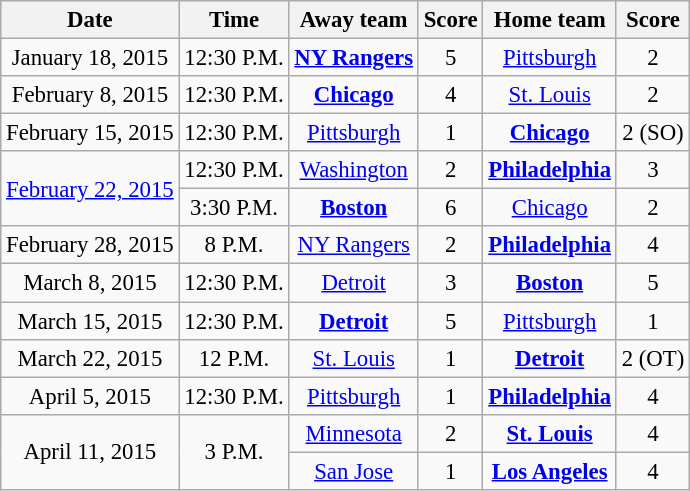<table class="wikitable sortable" style="font-size: 95%;text-align: center;">
<tr>
<th>Date</th>
<th>Time</th>
<th>Away team</th>
<th>Score</th>
<th>Home team</th>
<th>Score</th>
</tr>
<tr>
<td>January 18, 2015</td>
<td>12:30 P.M.</td>
<td><strong><a href='#'>NY Rangers</a></strong></td>
<td>5</td>
<td><a href='#'>Pittsburgh</a></td>
<td>2</td>
</tr>
<tr>
<td>February 8, 2015</td>
<td>12:30 P.M.</td>
<td><strong><a href='#'>Chicago</a></strong></td>
<td>4</td>
<td><a href='#'>St. Louis</a></td>
<td>2</td>
</tr>
<tr>
<td>February 15, 2015</td>
<td>12:30 P.M.</td>
<td><a href='#'>Pittsburgh</a></td>
<td>1</td>
<td><strong><a href='#'>Chicago</a></strong></td>
<td>2 (SO)</td>
</tr>
<tr>
<td rowspan=2><a href='#'>February 22, 2015</a></td>
<td>12:30 P.M.</td>
<td><a href='#'>Washington</a></td>
<td>2</td>
<td><strong><a href='#'>Philadelphia</a></strong></td>
<td>3</td>
</tr>
<tr>
<td>3:30 P.M.</td>
<td><strong><a href='#'>Boston</a></strong></td>
<td>6</td>
<td><a href='#'>Chicago</a></td>
<td>2</td>
</tr>
<tr>
<td>February 28, 2015</td>
<td>8 P.M.</td>
<td><a href='#'>NY Rangers</a></td>
<td>2</td>
<td><strong><a href='#'>Philadelphia</a></strong></td>
<td>4</td>
</tr>
<tr>
<td>March 8, 2015</td>
<td>12:30 P.M.</td>
<td><a href='#'>Detroit</a></td>
<td>3</td>
<td><strong><a href='#'>Boston</a></strong></td>
<td>5</td>
</tr>
<tr>
<td>March 15, 2015</td>
<td>12:30 P.M.</td>
<td><strong><a href='#'>Detroit</a></strong></td>
<td>5</td>
<td><a href='#'>Pittsburgh</a></td>
<td>1</td>
</tr>
<tr>
<td>March 22, 2015</td>
<td>12 P.M.</td>
<td><a href='#'>St. Louis</a></td>
<td>1</td>
<td><strong><a href='#'>Detroit</a></strong></td>
<td>2 (OT)</td>
</tr>
<tr>
<td>April 5, 2015</td>
<td>12:30 P.M.</td>
<td><a href='#'>Pittsburgh</a></td>
<td>1</td>
<td><strong><a href='#'>Philadelphia</a></strong></td>
<td>4</td>
</tr>
<tr>
<td rowspan=2>April 11, 2015</td>
<td rowspan=2>3 P.M.</td>
<td><a href='#'>Minnesota</a></td>
<td>2</td>
<td><strong><a href='#'>St. Louis</a></strong></td>
<td>4</td>
</tr>
<tr>
<td><a href='#'>San Jose</a></td>
<td>1</td>
<td><strong><a href='#'>Los Angeles</a></strong></td>
<td>4</td>
</tr>
</table>
